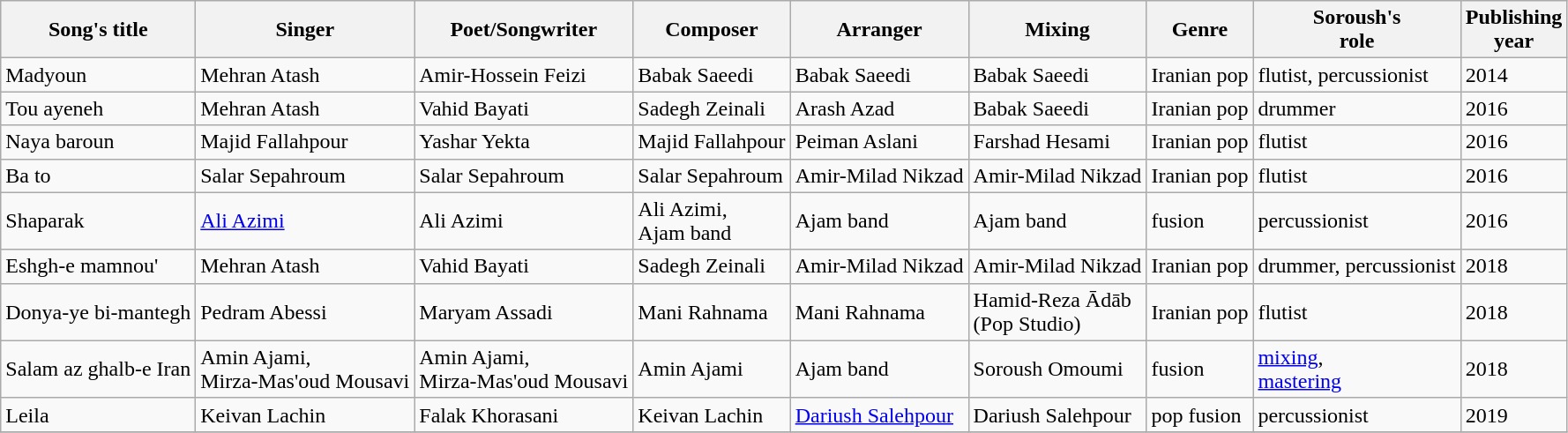<table class="wikitable">
<tr>
<th>Song's title</th>
<th>Singer</th>
<th>Poet/Songwriter</th>
<th>Composer</th>
<th>Arranger</th>
<th>Mixing</th>
<th>Genre</th>
<th>Soroush's<br>role</th>
<th>Publishing<br>year</th>
</tr>
<tr>
<td>Madyoun</td>
<td>Mehran Atash</td>
<td>Amir-Hossein Feizi</td>
<td>Babak Saeedi</td>
<td>Babak Saeedi</td>
<td>Babak Saeedi</td>
<td>Iranian pop</td>
<td>flutist, percussionist</td>
<td>2014</td>
</tr>
<tr>
<td>Tou ayeneh</td>
<td>Mehran Atash</td>
<td>Vahid Bayati</td>
<td>Sadegh Zeinali</td>
<td>Arash Azad</td>
<td>Babak Saeedi</td>
<td>Iranian pop</td>
<td>drummer</td>
<td>2016</td>
</tr>
<tr>
<td>Naya baroun</td>
<td>Majid Fallahpour</td>
<td>Yashar Yekta</td>
<td>Majid Fallahpour</td>
<td>Peiman Aslani</td>
<td>Farshad Hesami</td>
<td>Iranian pop</td>
<td>flutist</td>
<td>2016</td>
</tr>
<tr>
<td>Ba to</td>
<td>Salar Sepahroum</td>
<td>Salar Sepahroum</td>
<td>Salar Sepahroum</td>
<td>Amir-Milad Nikzad</td>
<td>Amir-Milad Nikzad</td>
<td>Iranian pop</td>
<td>flutist</td>
<td>2016</td>
</tr>
<tr>
<td>Shaparak</td>
<td><a href='#'>Ali Azimi</a></td>
<td>Ali Azimi</td>
<td>Ali Azimi,<br>Ajam band</td>
<td>Ajam band</td>
<td>Ajam band</td>
<td>fusion</td>
<td>percussionist</td>
<td>2016</td>
</tr>
<tr>
<td>Eshgh-e mamnou'</td>
<td>Mehran Atash</td>
<td>Vahid Bayati</td>
<td>Sadegh Zeinali</td>
<td>Amir-Milad Nikzad</td>
<td>Amir-Milad Nikzad</td>
<td>Iranian pop</td>
<td>drummer, percussionist</td>
<td>2018</td>
</tr>
<tr>
<td>Donya-ye bi-mantegh</td>
<td>Pedram Abessi</td>
<td>Maryam Assadi</td>
<td>Mani Rahnama</td>
<td>Mani Rahnama</td>
<td>Hamid-Reza Ādāb<br>(Pop Studio)</td>
<td>Iranian pop</td>
<td>flutist</td>
<td>2018</td>
</tr>
<tr>
<td>Salam az ghalb-e Iran</td>
<td>Amin Ajami,<br>Mirza-Mas'oud Mousavi</td>
<td>Amin Ajami,<br>Mirza-Mas'oud Mousavi</td>
<td>Amin Ajami</td>
<td>Ajam band</td>
<td>Soroush Omoumi</td>
<td>fusion</td>
<td><a href='#'>mixing</a>,<br><a href='#'>mastering</a></td>
<td>2018</td>
</tr>
<tr>
<td>Leila</td>
<td>Keivan Lachin</td>
<td>Falak Khorasani</td>
<td>Keivan Lachin</td>
<td><a href='#'>Dariush Salehpour</a></td>
<td>Dariush Salehpour</td>
<td>pop fusion</td>
<td>percussionist</td>
<td>2019</td>
</tr>
<tr>
</tr>
</table>
